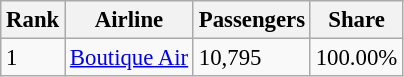<table class="wikitable sortable" style="font-size: 95%">
<tr>
<th>Rank</th>
<th>Airline</th>
<th>Passengers</th>
<th>Share</th>
</tr>
<tr>
<td>1</td>
<td><a href='#'>Boutique Air</a></td>
<td>10,795</td>
<td>100.00%</td>
</tr>
</table>
